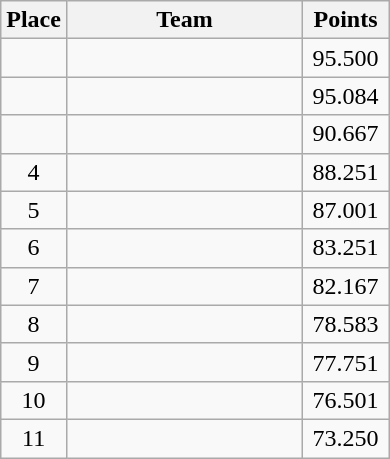<table class="wikitable">
<tr>
<th width=30>Place</th>
<th width=150>Team</th>
<th width=50>Points</th>
</tr>
<tr>
<td align=center></td>
<td></td>
<td align=center>95.500</td>
</tr>
<tr>
<td align=center></td>
<td></td>
<td align=center>95.084</td>
</tr>
<tr>
<td align=center></td>
<td></td>
<td align=center>90.667</td>
</tr>
<tr>
<td align=center>4</td>
<td></td>
<td align=center>88.251</td>
</tr>
<tr>
<td align=center>5</td>
<td></td>
<td align=center>87.001</td>
</tr>
<tr>
<td align=center>6</td>
<td></td>
<td align=center>83.251</td>
</tr>
<tr>
<td align=center>7</td>
<td></td>
<td align=center>82.167</td>
</tr>
<tr>
<td align=center>8</td>
<td></td>
<td align=center>78.583</td>
</tr>
<tr>
<td align=center>9</td>
<td></td>
<td align=center>77.751</td>
</tr>
<tr>
<td align=center>10</td>
<td></td>
<td align=center>76.501</td>
</tr>
<tr>
<td align=center>11</td>
<td></td>
<td align=center>73.250</td>
</tr>
</table>
